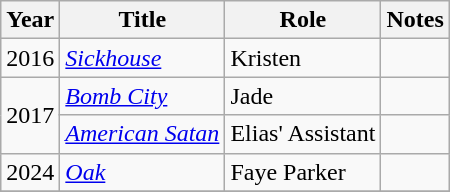<table class="wikitable sortable">
<tr>
<th>Year</th>
<th>Title</th>
<th>Role</th>
<th class="unsortable">Notes</th>
</tr>
<tr>
<td>2016</td>
<td><em><a href='#'>Sickhouse</a></em></td>
<td>Kristen</td>
<td></td>
</tr>
<tr>
<td rowspan="2">2017</td>
<td><em><a href='#'>Bomb City</a></em></td>
<td>Jade</td>
<td></td>
</tr>
<tr>
<td><em><a href='#'>American Satan</a></em></td>
<td>Elias' Assistant</td>
<td></td>
</tr>
<tr>
<td>2024</td>
<td><em><a href='#'>Oak</a></em></td>
<td>Faye Parker</td>
<td></td>
</tr>
<tr>
</tr>
</table>
